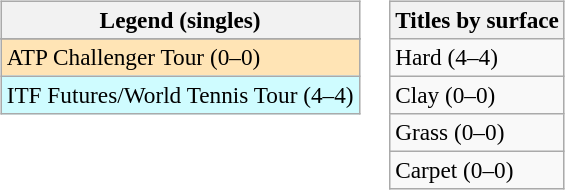<table>
<tr valign=top>
<td><br><table class=wikitable style=font-size:97%>
<tr>
<th>Legend (singles)</th>
</tr>
<tr bgcolor=e5d1cb>
</tr>
<tr bgcolor=moccasin>
<td>ATP Challenger Tour (0–0)</td>
</tr>
<tr bgcolor=cffcff>
<td>ITF Futures/World Tennis Tour (4–4)</td>
</tr>
</table>
</td>
<td><br><table class=wikitable style=font-size:97%>
<tr>
<th>Titles by surface</th>
</tr>
<tr>
<td>Hard (4–4)</td>
</tr>
<tr>
<td>Clay (0–0)</td>
</tr>
<tr>
<td>Grass (0–0)</td>
</tr>
<tr>
<td>Carpet (0–0)</td>
</tr>
</table>
</td>
</tr>
</table>
